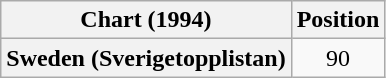<table class="wikitable sortable plainrowheaders" style="text-align:center">
<tr>
<th scope="col">Chart (1994)</th>
<th scope="col">Position</th>
</tr>
<tr>
<th scope="row">Sweden (Sverigetopplistan)</th>
<td>90</td>
</tr>
</table>
